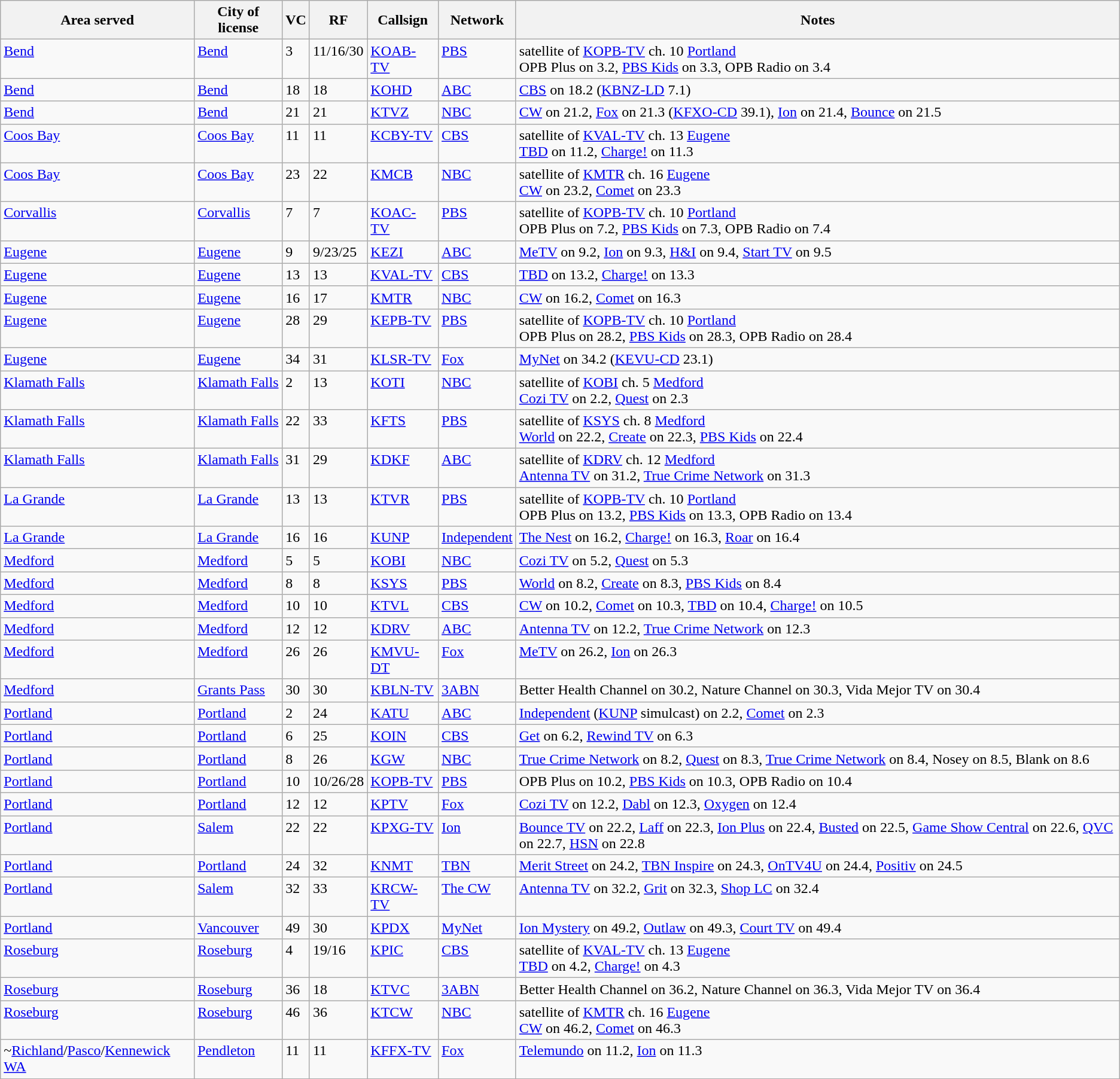<table class="sortable wikitable" style="margin: 1em 1em 1em 0; background: #f9f9f9;">
<tr>
<th>Area served</th>
<th>City of license</th>
<th>VC</th>
<th>RF</th>
<th>Callsign</th>
<th>Network</th>
<th class="unsortable">Notes</th>
</tr>
<tr style="vertical-align: top; text-align: left;">
<td><a href='#'>Bend</a></td>
<td><a href='#'>Bend</a></td>
<td>3</td>
<td>11/16/30</td>
<td><a href='#'>KOAB-TV</a></td>
<td><a href='#'>PBS</a></td>
<td>satellite of <a href='#'>KOPB-TV</a> ch. 10 <a href='#'>Portland</a><br>OPB Plus on 3.2, <a href='#'>PBS Kids</a> on 3.3, OPB Radio on 3.4</td>
</tr>
<tr style="vertical-align: top; text-align: left;">
<td><a href='#'>Bend</a></td>
<td><a href='#'>Bend</a></td>
<td>18</td>
<td>18</td>
<td><a href='#'>KOHD</a></td>
<td><a href='#'>ABC</a></td>
<td><a href='#'>CBS</a> on 18.2 (<a href='#'>KBNZ-LD</a> 7.1)</td>
</tr>
<tr style="vertical-align: top; text-align: left;">
<td><a href='#'>Bend</a></td>
<td><a href='#'>Bend</a></td>
<td>21</td>
<td>21</td>
<td><a href='#'>KTVZ</a></td>
<td><a href='#'>NBC</a></td>
<td><a href='#'>CW</a> on 21.2, <a href='#'>Fox</a> on 21.3 (<a href='#'>KFXO-CD</a> 39.1), <a href='#'>Ion</a> on 21.4, <a href='#'>Bounce</a> on 21.5</td>
</tr>
<tr style="vertical-align: top; text-align: left;">
<td><a href='#'>Coos Bay</a></td>
<td><a href='#'>Coos Bay</a></td>
<td>11</td>
<td>11</td>
<td><a href='#'>KCBY-TV</a></td>
<td><a href='#'>CBS</a></td>
<td>satellite of <a href='#'>KVAL-TV</a> ch. 13 <a href='#'>Eugene</a><br><a href='#'>TBD</a> on 11.2, <a href='#'>Charge!</a> on 11.3</td>
</tr>
<tr style="vertical-align: top; text-align: left;">
<td><a href='#'>Coos Bay</a></td>
<td><a href='#'>Coos Bay</a></td>
<td>23</td>
<td>22</td>
<td><a href='#'>KMCB</a></td>
<td><a href='#'>NBC</a></td>
<td>satellite of <a href='#'>KMTR</a> ch. 16 <a href='#'>Eugene</a><br><a href='#'>CW</a> on 23.2, <a href='#'>Comet</a> on 23.3</td>
</tr>
<tr style="vertical-align: top; text-align: left;">
<td><a href='#'>Corvallis</a></td>
<td><a href='#'>Corvallis</a></td>
<td>7</td>
<td>7</td>
<td><a href='#'>KOAC-TV</a></td>
<td><a href='#'>PBS</a></td>
<td>satellite of <a href='#'>KOPB-TV</a> ch. 10 <a href='#'>Portland</a><br>OPB Plus on 7.2, <a href='#'>PBS Kids</a> on 7.3, OPB Radio on 7.4</td>
</tr>
<tr style="vertical-align: top; text-align: left;">
<td><a href='#'>Eugene</a></td>
<td><a href='#'>Eugene</a></td>
<td>9</td>
<td>9/23/25</td>
<td><a href='#'>KEZI</a></td>
<td><a href='#'>ABC</a></td>
<td><a href='#'>MeTV</a> on 9.2, <a href='#'>Ion</a> on 9.3, <a href='#'>H&I</a> on 9.4, <a href='#'>Start TV</a> on 9.5</td>
</tr>
<tr style="vertical-align: top; text-align: left;">
<td><a href='#'>Eugene</a></td>
<td><a href='#'>Eugene</a></td>
<td>13</td>
<td>13</td>
<td><a href='#'>KVAL-TV</a></td>
<td><a href='#'>CBS</a></td>
<td><a href='#'>TBD</a> on 13.2, <a href='#'>Charge!</a> on 13.3</td>
</tr>
<tr style="vertical-align: top; text-align: left;">
<td><a href='#'>Eugene</a></td>
<td><a href='#'>Eugene</a></td>
<td>16</td>
<td>17</td>
<td><a href='#'>KMTR</a></td>
<td><a href='#'>NBC</a></td>
<td><a href='#'>CW</a> on 16.2, <a href='#'>Comet</a> on 16.3</td>
</tr>
<tr style="vertical-align: top; text-align: left;">
<td><a href='#'>Eugene</a></td>
<td><a href='#'>Eugene</a></td>
<td>28</td>
<td>29</td>
<td><a href='#'>KEPB-TV</a></td>
<td><a href='#'>PBS</a></td>
<td>satellite of <a href='#'>KOPB-TV</a> ch. 10 <a href='#'>Portland</a><br> OPB Plus on 28.2, <a href='#'>PBS Kids</a> on 28.3, OPB Radio on 28.4</td>
</tr>
<tr style="vertical-align: top; text-align: left;">
<td><a href='#'>Eugene</a></td>
<td><a href='#'>Eugene</a></td>
<td>34</td>
<td>31</td>
<td><a href='#'>KLSR-TV</a></td>
<td><a href='#'>Fox</a></td>
<td><a href='#'>MyNet</a> on 34.2 (<a href='#'>KEVU-CD</a> 23.1)</td>
</tr>
<tr style="vertical-align: top; text-align: left;">
<td><a href='#'>Klamath Falls</a></td>
<td><a href='#'>Klamath Falls</a></td>
<td>2</td>
<td>13</td>
<td><a href='#'>KOTI</a></td>
<td><a href='#'>NBC</a></td>
<td>satellite of <a href='#'>KOBI</a> ch. 5 <a href='#'>Medford</a><br><a href='#'>Cozi TV</a> on 2.2, <a href='#'>Quest</a> on 2.3</td>
</tr>
<tr style="vertical-align: top; text-align: left;">
<td><a href='#'>Klamath Falls</a></td>
<td><a href='#'>Klamath Falls</a></td>
<td>22</td>
<td>33</td>
<td><a href='#'>KFTS</a></td>
<td><a href='#'>PBS</a></td>
<td>satellite of <a href='#'>KSYS</a> ch. 8 <a href='#'>Medford</a><br><a href='#'>World</a> on 22.2, <a href='#'>Create</a> on 22.3, <a href='#'>PBS Kids</a> on 22.4</td>
</tr>
<tr style="vertical-align: top; text-align: left;">
<td><a href='#'>Klamath Falls</a></td>
<td><a href='#'>Klamath Falls</a></td>
<td>31</td>
<td>29</td>
<td><a href='#'>KDKF</a></td>
<td><a href='#'>ABC</a></td>
<td>satellite of <a href='#'>KDRV</a> ch. 12 <a href='#'>Medford</a><br><a href='#'>Antenna TV</a> on 31.2, <a href='#'>True Crime Network</a> on 31.3</td>
</tr>
<tr style="vertical-align: top; text-align: left;">
<td><a href='#'>La Grande</a></td>
<td><a href='#'>La Grande</a></td>
<td>13</td>
<td>13</td>
<td><a href='#'>KTVR</a></td>
<td><a href='#'>PBS</a></td>
<td>satellite of <a href='#'>KOPB-TV</a> ch. 10 <a href='#'>Portland</a><br>OPB Plus on 13.2, <a href='#'>PBS Kids</a> on 13.3, OPB Radio on 13.4</td>
</tr>
<tr style="vertical-align: top; text-align: left;">
<td><a href='#'>La Grande</a></td>
<td><a href='#'>La Grande</a></td>
<td>16</td>
<td>16</td>
<td><a href='#'>KUNP</a></td>
<td><a href='#'>Independent</a></td>
<td><a href='#'>The Nest</a> on 16.2, <a href='#'>Charge!</a> on 16.3, <a href='#'>Roar</a> on 16.4</td>
</tr>
<tr style="vertical-align: top; text-align: left;">
<td><a href='#'>Medford</a></td>
<td><a href='#'>Medford</a></td>
<td>5</td>
<td>5</td>
<td><a href='#'>KOBI</a></td>
<td><a href='#'>NBC</a></td>
<td><a href='#'>Cozi TV</a> on 5.2, <a href='#'>Quest</a> on 5.3</td>
</tr>
<tr style="vertical-align: top; text-align: left;">
<td><a href='#'>Medford</a></td>
<td><a href='#'>Medford</a></td>
<td>8</td>
<td>8</td>
<td><a href='#'>KSYS</a></td>
<td><a href='#'>PBS</a></td>
<td><a href='#'>World</a> on 8.2, <a href='#'>Create</a> on 8.3, <a href='#'>PBS Kids</a> on 8.4</td>
</tr>
<tr style="vertical-align: top; text-align: left;">
<td><a href='#'>Medford</a></td>
<td><a href='#'>Medford</a></td>
<td>10</td>
<td>10</td>
<td><a href='#'>KTVL</a></td>
<td><a href='#'>CBS</a></td>
<td><a href='#'>CW</a> on 10.2, <a href='#'>Comet</a> on 10.3, <a href='#'>TBD</a> on 10.4, <a href='#'>Charge!</a> on 10.5</td>
</tr>
<tr style="vertical-align: top; text-align: left;">
<td><a href='#'>Medford</a></td>
<td><a href='#'>Medford</a></td>
<td>12</td>
<td>12</td>
<td><a href='#'>KDRV</a></td>
<td><a href='#'>ABC</a></td>
<td><a href='#'>Antenna TV</a> on 12.2, <a href='#'>True Crime Network</a> on 12.3</td>
</tr>
<tr style="vertical-align: top; text-align: left;">
<td><a href='#'>Medford</a></td>
<td><a href='#'>Medford</a></td>
<td>26</td>
<td>26</td>
<td><a href='#'>KMVU-DT</a></td>
<td><a href='#'>Fox</a></td>
<td><a href='#'>MeTV</a> on 26.2, <a href='#'>Ion</a> on 26.3</td>
</tr>
<tr style="vertical-align: top; text-align: left;">
<td><a href='#'>Medford</a></td>
<td><a href='#'>Grants Pass</a></td>
<td>30</td>
<td>30</td>
<td><a href='#'>KBLN-TV</a></td>
<td><a href='#'>3ABN</a></td>
<td>Better Health Channel on 30.2, Nature Channel on 30.3, Vida Mejor TV on 30.4</td>
</tr>
<tr style="vertical-align: top; text-align: left;">
<td><a href='#'>Portland</a></td>
<td><a href='#'>Portland</a></td>
<td>2</td>
<td>24</td>
<td><a href='#'>KATU</a></td>
<td><a href='#'>ABC</a></td>
<td><a href='#'>Independent</a> (<a href='#'>KUNP</a> simulcast) on 2.2, <a href='#'>Comet</a> on 2.3</td>
</tr>
<tr style="vertical-align: top; text-align: left;">
<td><a href='#'>Portland</a></td>
<td><a href='#'>Portland</a></td>
<td>6</td>
<td>25</td>
<td><a href='#'>KOIN</a></td>
<td><a href='#'>CBS</a></td>
<td><a href='#'>Get</a> on 6.2, <a href='#'>Rewind TV</a> on 6.3</td>
</tr>
<tr style="vertical-align: top; text-align: left;">
<td><a href='#'>Portland</a></td>
<td><a href='#'>Portland</a></td>
<td>8</td>
<td>26</td>
<td><a href='#'>KGW</a></td>
<td><a href='#'>NBC</a></td>
<td><a href='#'>True Crime Network</a> on 8.2, <a href='#'>Quest</a> on 8.3, <a href='#'>True Crime Network</a> on 8.4, Nosey on 8.5, Blank on 8.6</td>
</tr>
<tr style="vertical-align: top; text-align: left;">
<td><a href='#'>Portland</a></td>
<td><a href='#'>Portland</a></td>
<td>10</td>
<td>10/26/28</td>
<td><a href='#'>KOPB-TV</a></td>
<td><a href='#'>PBS</a></td>
<td>OPB Plus on 10.2, <a href='#'>PBS Kids</a> on 10.3, OPB Radio on 10.4</td>
</tr>
<tr style="vertical-align: top; text-align: left;">
<td><a href='#'>Portland</a></td>
<td><a href='#'>Portland</a></td>
<td>12</td>
<td>12</td>
<td><a href='#'>KPTV</a></td>
<td><a href='#'>Fox</a></td>
<td><a href='#'>Cozi TV</a> on 12.2, <a href='#'>Dabl</a> on 12.3, <a href='#'>Oxygen</a> on 12.4</td>
</tr>
<tr style="vertical-align: top; text-align: left;">
<td><a href='#'>Portland</a></td>
<td><a href='#'>Salem</a></td>
<td>22</td>
<td>22</td>
<td><a href='#'>KPXG-TV</a></td>
<td><a href='#'>Ion</a></td>
<td><a href='#'>Bounce TV</a> on 22.2, <a href='#'>Laff</a> on 22.3, <a href='#'>Ion Plus</a> on 22.4, <a href='#'>Busted</a> on 22.5, <a href='#'>Game Show Central</a> on 22.6, <a href='#'>QVC</a> on 22.7, <a href='#'>HSN</a> on 22.8</td>
</tr>
<tr style="vertical-align: top; text-align: left;">
<td><a href='#'>Portland</a></td>
<td><a href='#'>Portland</a></td>
<td>24</td>
<td>32</td>
<td><a href='#'>KNMT</a></td>
<td><a href='#'>TBN</a></td>
<td><a href='#'>Merit Street</a> on 24.2, <a href='#'>TBN Inspire</a> on 24.3, <a href='#'>OnTV4U</a> on 24.4, <a href='#'>Positiv</a> on 24.5</td>
</tr>
<tr style="vertical-align: top; text-align: left;">
<td><a href='#'>Portland</a></td>
<td><a href='#'>Salem</a></td>
<td>32</td>
<td>33</td>
<td><a href='#'>KRCW-TV</a></td>
<td><a href='#'>The CW</a></td>
<td><a href='#'>Antenna TV</a> on 32.2, <a href='#'>Grit</a> on 32.3, <a href='#'>Shop LC</a> on 32.4</td>
</tr>
<tr style="vertical-align: top; text-align: left;">
<td><a href='#'>Portland</a></td>
<td><a href='#'>Vancouver</a></td>
<td>49</td>
<td>30</td>
<td><a href='#'>KPDX</a></td>
<td><a href='#'>MyNet</a></td>
<td><a href='#'>Ion Mystery</a> on 49.2, <a href='#'>Outlaw</a> on 49.3, <a href='#'>Court TV</a> on 49.4</td>
</tr>
<tr style="vertical-align: top; text-align: left;">
<td><a href='#'>Roseburg</a></td>
<td><a href='#'>Roseburg</a></td>
<td>4</td>
<td>19/16</td>
<td><a href='#'>KPIC</a></td>
<td><a href='#'>CBS</a></td>
<td>satellite of <a href='#'>KVAL-TV</a> ch. 13 <a href='#'>Eugene</a><br><a href='#'>TBD</a> on 4.2, <a href='#'>Charge!</a> on 4.3</td>
</tr>
<tr style="vertical-align: top; text-align: left;">
<td><a href='#'>Roseburg</a></td>
<td><a href='#'>Roseburg</a></td>
<td>36</td>
<td>18</td>
<td><a href='#'>KTVC</a></td>
<td><a href='#'>3ABN</a></td>
<td>Better Health Channel on 36.2, Nature Channel on 36.3, Vida Mejor TV on 36.4</td>
</tr>
<tr style="vertical-align: top; text-align: left;">
<td><a href='#'>Roseburg</a></td>
<td><a href='#'>Roseburg</a></td>
<td>46</td>
<td>36</td>
<td><a href='#'>KTCW</a></td>
<td><a href='#'>NBC</a></td>
<td>satellite of <a href='#'>KMTR</a> ch. 16 <a href='#'>Eugene</a><br><a href='#'>CW</a> on 46.2, <a href='#'>Comet</a> on 46.3</td>
</tr>
<tr style="vertical-align: top; text-align: left;">
<td>~<a href='#'>Richland</a>/<a href='#'>Pasco</a>/<a href='#'>Kennewick WA</a></td>
<td><a href='#'>Pendleton</a></td>
<td>11</td>
<td>11</td>
<td><a href='#'>KFFX-TV</a></td>
<td><a href='#'>Fox</a></td>
<td><a href='#'>Telemundo</a> on 11.2, <a href='#'>Ion</a> on 11.3</td>
</tr>
<tr style="vertical-align: top; text-align: left;">
</tr>
</table>
